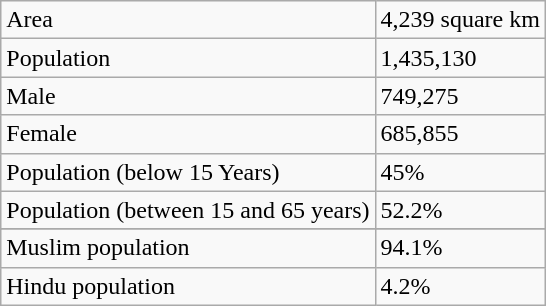<table class="wikitable">
<tr>
<td>Area</td>
<td>4,239 square km</td>
</tr>
<tr>
<td>Population</td>
<td>1,435,130</td>
</tr>
<tr>
<td>Male</td>
<td>749,275</td>
</tr>
<tr>
<td>Female</td>
<td>685,855</td>
</tr>
<tr>
<td>Population (below 15 Years)</td>
<td>45%</td>
</tr>
<tr>
<td>Population (between 15 and 65 years)</td>
<td>52.2%</td>
</tr>
<tr>
</tr>
<tr>
<td>Muslim population</td>
<td>94.1%</td>
</tr>
<tr>
<td>Hindu population</td>
<td>4.2%</td>
</tr>
</table>
